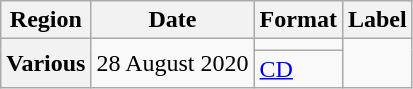<table class="wikitable plainrowheaders">
<tr>
<th>Region</th>
<th>Date</th>
<th>Format</th>
<th>Label</th>
</tr>
<tr>
<th scope="row" rowspan="2">Various</th>
<td rowspan="2">28 August 2020</td>
<td></td>
<td rowspan="2"></td>
</tr>
<tr>
<td><a href='#'>CD</a></td>
</tr>
</table>
